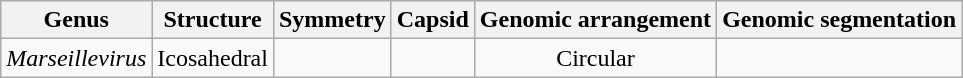<table class="wikitable sortable" style="text-align:center">
<tr>
<th>Genus</th>
<th>Structure</th>
<th>Symmetry</th>
<th>Capsid</th>
<th>Genomic arrangement</th>
<th>Genomic segmentation</th>
</tr>
<tr>
<td><em>Marseillevirus</em></td>
<td>Icosahedral</td>
<td></td>
<td></td>
<td>Circular</td>
<td></td>
</tr>
</table>
